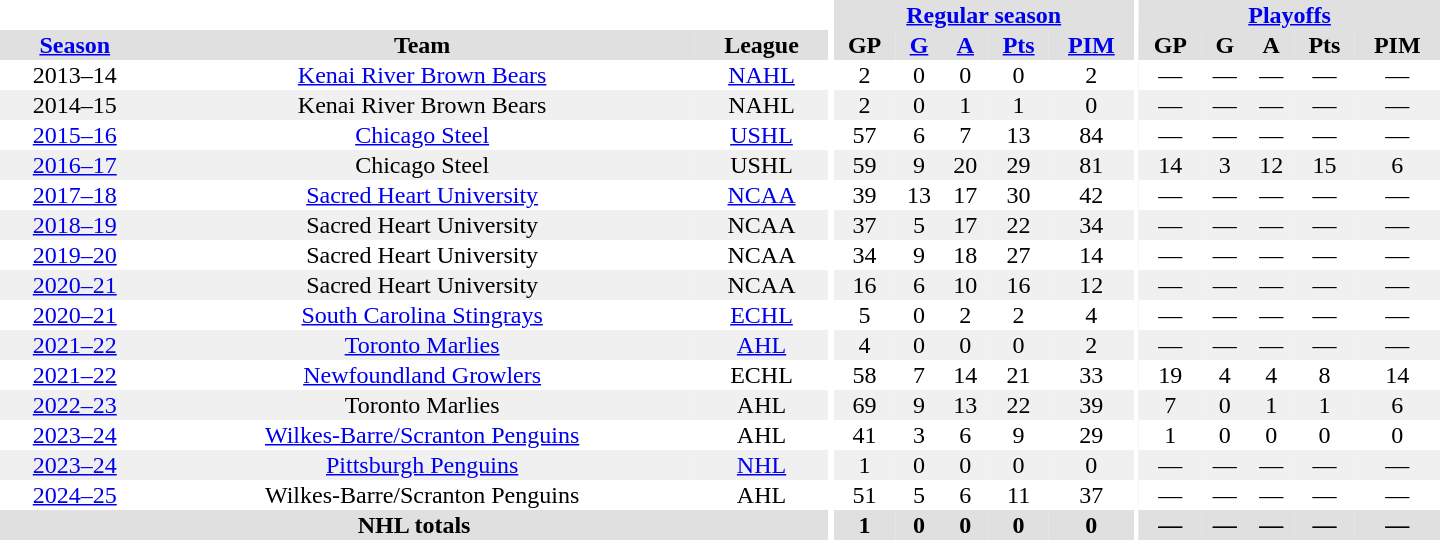<table border="0" cellpadding="1" cellspacing="0" style="text-align:center; width:60em">
<tr bgcolor="#e0e0e0">
<th colspan="3" bgcolor="#ffffff"></th>
<th rowspan="99" bgcolor="#ffffff"></th>
<th colspan="5"><a href='#'>Regular season</a></th>
<th rowspan="99" bgcolor="#ffffff"></th>
<th colspan="5"><a href='#'>Playoffs</a></th>
</tr>
<tr bgcolor="#e0e0e0">
<th><a href='#'>Season</a></th>
<th>Team</th>
<th>League</th>
<th>GP</th>
<th><a href='#'>G</a></th>
<th><a href='#'>A</a></th>
<th><a href='#'>Pts</a></th>
<th><a href='#'>PIM</a></th>
<th>GP</th>
<th>G</th>
<th>A</th>
<th>Pts</th>
<th>PIM</th>
</tr>
<tr>
<td>2013–14</td>
<td><a href='#'>Kenai River Brown Bears</a></td>
<td><a href='#'>NAHL</a></td>
<td>2</td>
<td>0</td>
<td>0</td>
<td>0</td>
<td>2</td>
<td>—</td>
<td>—</td>
<td>—</td>
<td>—</td>
<td>—</td>
</tr>
<tr bgcolor="f0f0f0">
<td>2014–15</td>
<td>Kenai River Brown Bears</td>
<td>NAHL</td>
<td>2</td>
<td>0</td>
<td>1</td>
<td>1</td>
<td>0</td>
<td>—</td>
<td>—</td>
<td>—</td>
<td>—</td>
<td>—</td>
</tr>
<tr>
<td><a href='#'>2015–16</a></td>
<td><a href='#'>Chicago Steel</a></td>
<td><a href='#'>USHL</a></td>
<td>57</td>
<td>6</td>
<td>7</td>
<td>13</td>
<td>84</td>
<td>—</td>
<td>—</td>
<td>—</td>
<td>—</td>
<td>—</td>
</tr>
<tr bgcolor="f0f0f0">
<td><a href='#'>2016–17</a></td>
<td>Chicago Steel</td>
<td>USHL</td>
<td>59</td>
<td>9</td>
<td>20</td>
<td>29</td>
<td>81</td>
<td>14</td>
<td>3</td>
<td>12</td>
<td>15</td>
<td>6</td>
</tr>
<tr>
<td><a href='#'>2017–18</a></td>
<td><a href='#'>Sacred Heart University</a></td>
<td><a href='#'>NCAA</a></td>
<td>39</td>
<td>13</td>
<td>17</td>
<td>30</td>
<td>42</td>
<td>—</td>
<td>—</td>
<td>—</td>
<td>—</td>
<td>—</td>
</tr>
<tr bgcolor="f0f0f0">
<td><a href='#'>2018–19</a></td>
<td>Sacred Heart University</td>
<td>NCAA</td>
<td>37</td>
<td>5</td>
<td>17</td>
<td>22</td>
<td>34</td>
<td>—</td>
<td>—</td>
<td>—</td>
<td>—</td>
<td>—</td>
</tr>
<tr>
<td><a href='#'>2019–20</a></td>
<td>Sacred Heart University</td>
<td>NCAA</td>
<td>34</td>
<td>9</td>
<td>18</td>
<td>27</td>
<td>14</td>
<td>—</td>
<td>—</td>
<td>—</td>
<td>—</td>
<td>—</td>
</tr>
<tr bgcolor="f0f0f0">
<td><a href='#'>2020–21</a></td>
<td>Sacred Heart University</td>
<td>NCAA</td>
<td>16</td>
<td>6</td>
<td>10</td>
<td>16</td>
<td>12</td>
<td>—</td>
<td>—</td>
<td>—</td>
<td>—</td>
<td>—</td>
</tr>
<tr>
<td><a href='#'>2020–21</a></td>
<td><a href='#'>South Carolina Stingrays</a></td>
<td><a href='#'>ECHL</a></td>
<td>5</td>
<td>0</td>
<td>2</td>
<td>2</td>
<td>4</td>
<td>—</td>
<td>—</td>
<td>—</td>
<td>—</td>
<td>—</td>
</tr>
<tr bgcolor="f0f0f0">
<td><a href='#'>2021–22</a></td>
<td><a href='#'>Toronto Marlies</a></td>
<td><a href='#'>AHL</a></td>
<td>4</td>
<td>0</td>
<td>0</td>
<td>0</td>
<td>2</td>
<td>—</td>
<td>—</td>
<td>—</td>
<td>—</td>
<td>—</td>
</tr>
<tr>
<td><a href='#'>2021–22</a></td>
<td><a href='#'>Newfoundland Growlers</a></td>
<td>ECHL</td>
<td>58</td>
<td>7</td>
<td>14</td>
<td>21</td>
<td>33</td>
<td>19</td>
<td>4</td>
<td>4</td>
<td>8</td>
<td>14</td>
</tr>
<tr bgcolor="f0f0f0">
<td><a href='#'>2022–23</a></td>
<td>Toronto Marlies</td>
<td>AHL</td>
<td>69</td>
<td>9</td>
<td>13</td>
<td>22</td>
<td>39</td>
<td>7</td>
<td>0</td>
<td>1</td>
<td>1</td>
<td>6</td>
</tr>
<tr>
<td><a href='#'>2023–24</a></td>
<td><a href='#'>Wilkes-Barre/Scranton Penguins</a></td>
<td>AHL</td>
<td>41</td>
<td>3</td>
<td>6</td>
<td>9</td>
<td>29</td>
<td>1</td>
<td>0</td>
<td>0</td>
<td>0</td>
<td>0</td>
</tr>
<tr bgcolor="f0f0f0">
<td><a href='#'>2023–24</a></td>
<td><a href='#'>Pittsburgh Penguins</a></td>
<td><a href='#'>NHL</a></td>
<td>1</td>
<td>0</td>
<td>0</td>
<td>0</td>
<td>0</td>
<td>—</td>
<td>—</td>
<td>—</td>
<td>—</td>
<td>—</td>
</tr>
<tr>
<td><a href='#'>2024–25</a></td>
<td>Wilkes-Barre/Scranton Penguins</td>
<td>AHL</td>
<td>51</td>
<td>5</td>
<td>6</td>
<td>11</td>
<td>37</td>
<td>—</td>
<td>—</td>
<td>—</td>
<td>—</td>
<td>—</td>
</tr>
<tr bgcolor="#e0e0e0">
<th colspan="3">NHL totals</th>
<th>1</th>
<th>0</th>
<th>0</th>
<th>0</th>
<th>0</th>
<th>—</th>
<th>—</th>
<th>—</th>
<th>—</th>
<th>—</th>
</tr>
</table>
